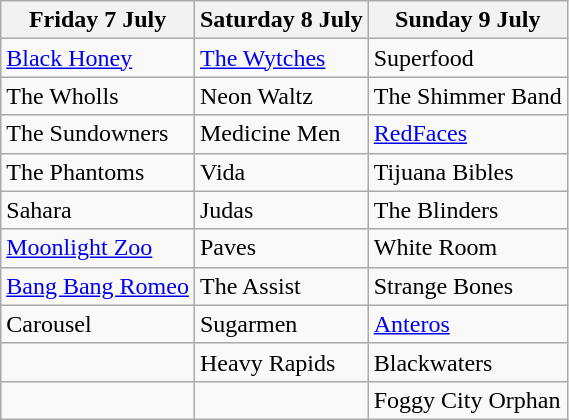<table class="wikitable">
<tr>
<th>Friday 7 July</th>
<th>Saturday 8 July</th>
<th>Sunday 9 July</th>
</tr>
<tr>
<td><a href='#'>Black Honey</a></td>
<td><a href='#'>The Wytches</a></td>
<td>Superfood</td>
</tr>
<tr>
<td>The Wholls</td>
<td>Neon Waltz</td>
<td>The Shimmer Band</td>
</tr>
<tr>
<td>The Sundowners</td>
<td>Medicine Men</td>
<td><a href='#'>RedFaces</a></td>
</tr>
<tr>
<td>The Phantoms</td>
<td>Vida</td>
<td>Tijuana Bibles</td>
</tr>
<tr>
<td>Sahara</td>
<td>Judas</td>
<td>The Blinders</td>
</tr>
<tr>
<td><a href='#'>Moonlight Zoo</a></td>
<td>Paves</td>
<td>White Room</td>
</tr>
<tr>
<td><a href='#'>Bang Bang Romeo</a></td>
<td>The Assist</td>
<td>Strange Bones</td>
</tr>
<tr>
<td>Carousel</td>
<td>Sugarmen</td>
<td><a href='#'>Anteros</a></td>
</tr>
<tr>
<td></td>
<td>Heavy Rapids</td>
<td>Blackwaters</td>
</tr>
<tr>
<td></td>
<td></td>
<td>Foggy City Orphan</td>
</tr>
</table>
